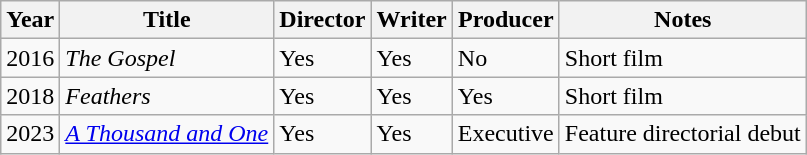<table class="wikitable">
<tr>
<th>Year</th>
<th>Title</th>
<th>Director</th>
<th>Writer</th>
<th>Producer</th>
<th>Notes</th>
</tr>
<tr>
<td>2016</td>
<td><em>The Gospel</em></td>
<td>Yes</td>
<td>Yes</td>
<td>No</td>
<td>Short film</td>
</tr>
<tr>
<td>2018</td>
<td><em>Feathers</em></td>
<td>Yes</td>
<td>Yes</td>
<td>Yes</td>
<td>Short film</td>
</tr>
<tr>
<td>2023</td>
<td><em><a href='#'>A Thousand and One</a></em></td>
<td>Yes</td>
<td>Yes</td>
<td>Executive</td>
<td>Feature directorial debut</td>
</tr>
</table>
